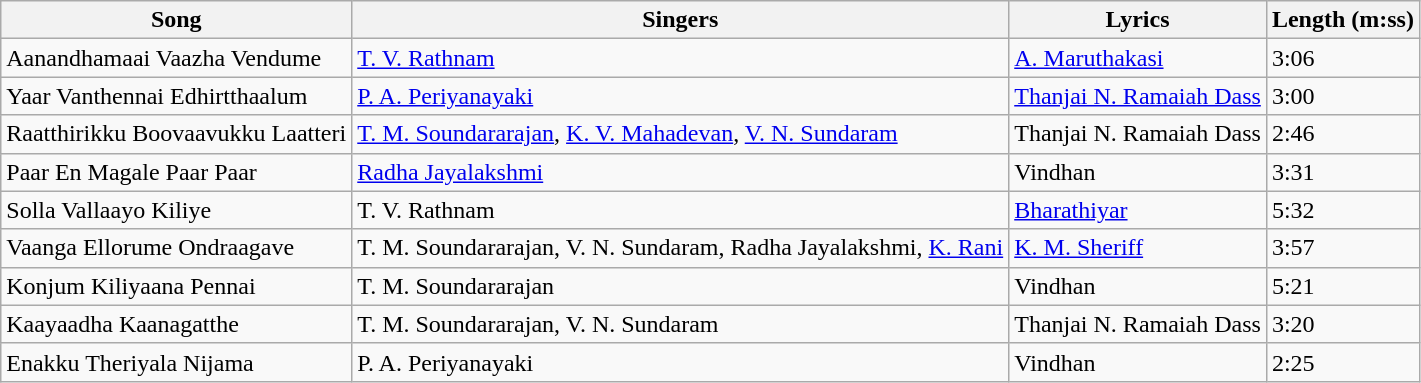<table class="wikitable">
<tr>
<th>Song</th>
<th>Singers</th>
<th>Lyrics</th>
<th>Length (m:ss)</th>
</tr>
<tr>
<td>Aanandhamaai Vaazha Vendume</td>
<td><a href='#'>T. V. Rathnam</a></td>
<td><a href='#'>A. Maruthakasi</a></td>
<td>3:06</td>
</tr>
<tr>
<td>Yaar Vanthennai Edhirtthaalum</td>
<td><a href='#'>P. A. Periyanayaki</a></td>
<td><a href='#'>Thanjai N. Ramaiah Dass</a></td>
<td>3:00</td>
</tr>
<tr>
<td>Raatthirikku Boovaavukku Laatteri</td>
<td><a href='#'>T. M. Soundararajan</a>, <a href='#'>K. V. Mahadevan</a>, <a href='#'>V. N. Sundaram</a></td>
<td>Thanjai N. Ramaiah Dass</td>
<td>2:46</td>
</tr>
<tr>
<td>Paar En Magale Paar Paar</td>
<td><a href='#'>Radha Jayalakshmi</a></td>
<td>Vindhan</td>
<td>3:31</td>
</tr>
<tr>
<td>Solla Vallaayo Kiliye</td>
<td>T. V. Rathnam</td>
<td><a href='#'>Bharathiyar</a></td>
<td>5:32</td>
</tr>
<tr>
<td>Vaanga Ellorume Ondraagave</td>
<td>T. M. Soundararajan, V. N. Sundaram, Radha Jayalakshmi, <a href='#'>K. Rani</a></td>
<td><a href='#'>K. M. Sheriff</a></td>
<td>3:57</td>
</tr>
<tr>
<td>Konjum Kiliyaana Pennai</td>
<td>T. M. Soundararajan</td>
<td>Vindhan</td>
<td>5:21</td>
</tr>
<tr>
<td>Kaayaadha Kaanagatthe</td>
<td>T. M. Soundararajan, V. N. Sundaram</td>
<td>Thanjai N. Ramaiah Dass</td>
<td>3:20</td>
</tr>
<tr>
<td>Enakku Theriyala Nijama</td>
<td>P. A. Periyanayaki</td>
<td>Vindhan</td>
<td>2:25</td>
</tr>
</table>
